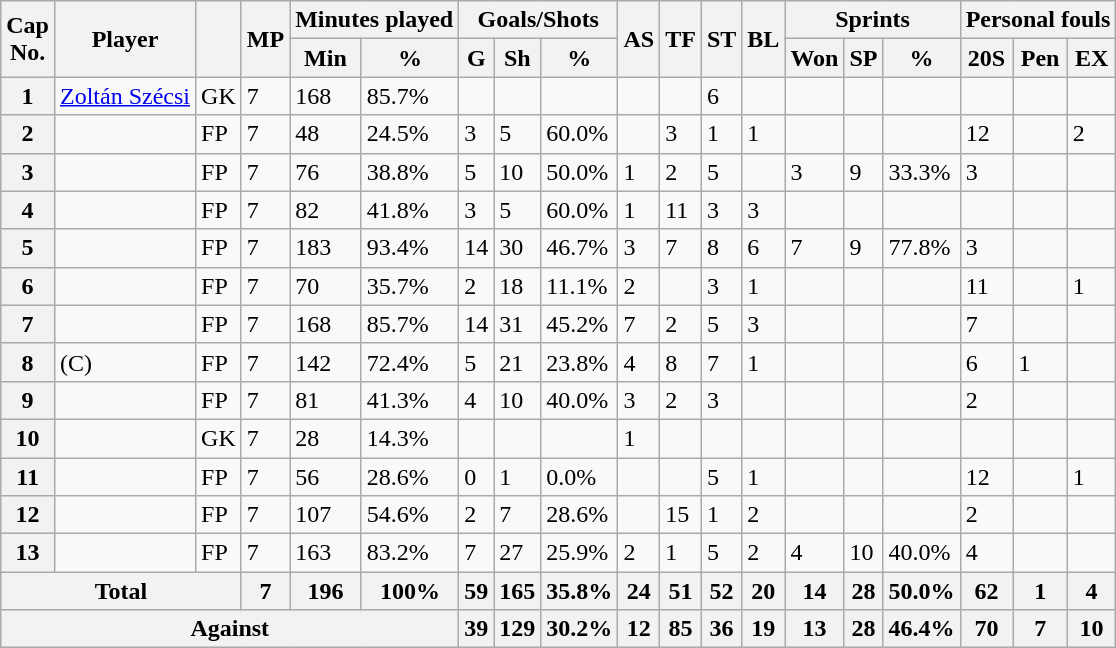<table class="wikitable sortable sticky-header-multi defaultcenter col2left" style="font-size: 100%; margin-left: 1em;">
<tr>
<th scope="col" rowspan="2">Cap<br>No.</th>
<th scope="col" rowspan="2">Player</th>
<th scope="col" rowspan="2"></th>
<th scope="col" rowspan="2">MP</th>
<th scope="colgroup" colspan="2">Minutes played</th>
<th scope="colgroup" colspan="3">Goals/Shots</th>
<th scope="col" rowspan="2">AS</th>
<th scope="col" rowspan="2">TF</th>
<th scope="col" rowspan="2">ST</th>
<th scope="col" rowspan="2">BL</th>
<th scope="colgroup" colspan="3">Sprints</th>
<th scope="colgroup" colspan="3">Personal fouls</th>
</tr>
<tr>
<th scope="col">Min</th>
<th scope="col">%</th>
<th scope="col">G</th>
<th scope="col">Sh</th>
<th scope="col">%</th>
<th scope="col">Won</th>
<th scope="col">SP</th>
<th scope="col">%</th>
<th scope="col">20S</th>
<th scope="col">Pen</th>
<th scope="col">EX</th>
</tr>
<tr>
<th scope="row">1</th>
<td data-sort-value="Szécsi, Zoltán"><a href='#'>Zoltán Szécsi</a></td>
<td>GK</td>
<td>7</td>
<td>168</td>
<td>85.7%</td>
<td></td>
<td></td>
<td></td>
<td></td>
<td></td>
<td>6</td>
<td></td>
<td></td>
<td></td>
<td></td>
<td></td>
<td></td>
<td></td>
</tr>
<tr>
<th scope="row">2</th>
<td></td>
<td>FP</td>
<td>7</td>
<td>48</td>
<td>24.5%</td>
<td>3</td>
<td>5</td>
<td>60.0%</td>
<td></td>
<td>3</td>
<td>1</td>
<td>1</td>
<td></td>
<td></td>
<td></td>
<td>12</td>
<td></td>
<td>2</td>
</tr>
<tr>
<th scope="row">3</th>
<td></td>
<td>FP</td>
<td>7</td>
<td>76</td>
<td>38.8%</td>
<td>5</td>
<td>10</td>
<td>50.0%</td>
<td>1</td>
<td>2</td>
<td>5</td>
<td></td>
<td>3</td>
<td>9</td>
<td>33.3%</td>
<td>3</td>
<td></td>
<td></td>
</tr>
<tr>
<th scope="row">4</th>
<td></td>
<td>FP</td>
<td>7</td>
<td>82</td>
<td>41.8%</td>
<td>3</td>
<td>5</td>
<td>60.0%</td>
<td>1</td>
<td>11</td>
<td>3</td>
<td>3</td>
<td></td>
<td></td>
<td></td>
<td></td>
<td></td>
<td></td>
</tr>
<tr>
<th scope="row">5</th>
<td></td>
<td>FP</td>
<td>7</td>
<td>183</td>
<td>93.4%</td>
<td>14</td>
<td>30</td>
<td>46.7%</td>
<td>3</td>
<td>7</td>
<td>8</td>
<td>6</td>
<td>7</td>
<td>9</td>
<td>77.8%</td>
<td>3</td>
<td></td>
<td></td>
</tr>
<tr>
<th scope="row">6</th>
<td></td>
<td>FP</td>
<td>7</td>
<td>70</td>
<td>35.7%</td>
<td>2</td>
<td>18</td>
<td>11.1%</td>
<td>2</td>
<td></td>
<td>3</td>
<td>1</td>
<td></td>
<td></td>
<td></td>
<td>11</td>
<td></td>
<td>1</td>
</tr>
<tr>
<th scope="row">7</th>
<td></td>
<td>FP</td>
<td>7</td>
<td>168</td>
<td>85.7%</td>
<td>14</td>
<td>31</td>
<td>45.2%</td>
<td>7</td>
<td>2</td>
<td>5</td>
<td>3</td>
<td></td>
<td></td>
<td></td>
<td>7</td>
<td></td>
<td></td>
</tr>
<tr>
<th scope="row">8</th>
<td> (C)</td>
<td>FP</td>
<td>7</td>
<td>142</td>
<td>72.4%</td>
<td>5</td>
<td>21</td>
<td>23.8%</td>
<td>4</td>
<td>8</td>
<td>7</td>
<td>1</td>
<td></td>
<td></td>
<td></td>
<td>6</td>
<td>1</td>
<td></td>
</tr>
<tr>
<th scope="row">9</th>
<td></td>
<td>FP</td>
<td>7</td>
<td>81</td>
<td>41.3%</td>
<td>4</td>
<td>10</td>
<td>40.0%</td>
<td>3</td>
<td>2</td>
<td>3</td>
<td></td>
<td></td>
<td></td>
<td></td>
<td>2</td>
<td></td>
<td></td>
</tr>
<tr>
<th scope="row">10</th>
<td></td>
<td>GK</td>
<td>7</td>
<td>28</td>
<td>14.3%</td>
<td></td>
<td></td>
<td></td>
<td>1</td>
<td></td>
<td></td>
<td></td>
<td></td>
<td></td>
<td></td>
<td></td>
<td></td>
<td></td>
</tr>
<tr>
<th scope="row">11</th>
<td></td>
<td>FP</td>
<td>7</td>
<td>56</td>
<td>28.6%</td>
<td>0</td>
<td>1</td>
<td>0.0%</td>
<td></td>
<td></td>
<td>5</td>
<td>1</td>
<td></td>
<td></td>
<td></td>
<td>12</td>
<td></td>
<td>1</td>
</tr>
<tr>
<th scope="row">12</th>
<td></td>
<td>FP</td>
<td>7</td>
<td>107</td>
<td>54.6%</td>
<td>2</td>
<td>7</td>
<td>28.6%</td>
<td></td>
<td>15</td>
<td>1</td>
<td>2</td>
<td></td>
<td></td>
<td></td>
<td>2</td>
<td></td>
<td></td>
</tr>
<tr>
<th scope="row">13</th>
<td></td>
<td>FP</td>
<td>7</td>
<td>163</td>
<td>83.2%</td>
<td>7</td>
<td>27</td>
<td>25.9%</td>
<td>2</td>
<td>1</td>
<td>5</td>
<td>2</td>
<td>4</td>
<td>10</td>
<td>40.0%</td>
<td>4</td>
<td></td>
<td></td>
</tr>
<tr class="sortbottom">
<th colspan="3">Total</th>
<th>7</th>
<th>196</th>
<th>100%</th>
<th>59</th>
<th>165</th>
<th>35.8%</th>
<th>24</th>
<th>51</th>
<th>52</th>
<th>20</th>
<th>14</th>
<th>28</th>
<th>50.0%</th>
<th>62</th>
<th>1</th>
<th>4</th>
</tr>
<tr class="sortbottom">
<th colspan="6">Against</th>
<th>39</th>
<th>129</th>
<th>30.2%</th>
<th>12</th>
<th>85</th>
<th>36</th>
<th>19</th>
<th>13</th>
<th>28</th>
<th>46.4%</th>
<th>70</th>
<th>7</th>
<th>10</th>
</tr>
</table>
